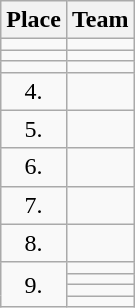<table class="wikitable">
<tr>
<th>Place</th>
<th>Team</th>
</tr>
<tr>
<td align="center"></td>
<td></td>
</tr>
<tr>
<td align="center"></td>
<td></td>
</tr>
<tr>
<td align="center"></td>
<td></td>
</tr>
<tr>
<td align="center">4.</td>
<td></td>
</tr>
<tr>
<td align="center">5.</td>
<td></td>
</tr>
<tr>
<td align="center">6.</td>
<td></td>
</tr>
<tr>
<td align="center">7.</td>
<td></td>
</tr>
<tr>
<td align="center">8.</td>
<td></td>
</tr>
<tr>
<td rowspan=4 align="center">9.</td>
<td></td>
</tr>
<tr>
<td></td>
</tr>
<tr>
<td></td>
</tr>
<tr>
<td></td>
</tr>
</table>
